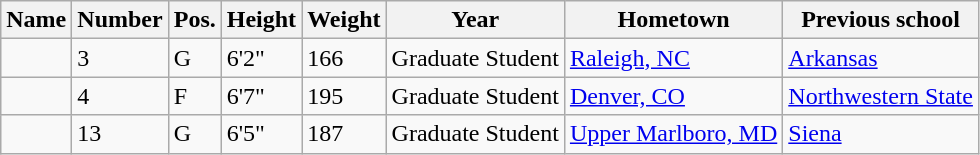<table class="wikitable sortable" border="1">
<tr>
<th>Name</th>
<th>Number</th>
<th>Pos.</th>
<th>Height</th>
<th>Weight</th>
<th>Year</th>
<th>Hometown</th>
<th class="unsortable">Previous school</th>
</tr>
<tr>
<td></td>
<td>3</td>
<td>G</td>
<td>6'2"</td>
<td>166</td>
<td>Graduate Student</td>
<td><a href='#'>Raleigh, NC</a></td>
<td><a href='#'>Arkansas</a></td>
</tr>
<tr>
<td></td>
<td>4</td>
<td>F</td>
<td>6'7"</td>
<td>195</td>
<td>Graduate Student</td>
<td><a href='#'>Denver, CO</a></td>
<td><a href='#'>Northwestern State</a></td>
</tr>
<tr>
<td></td>
<td>13</td>
<td>G</td>
<td>6'5"</td>
<td>187</td>
<td>Graduate Student</td>
<td><a href='#'>Upper Marlboro, MD</a></td>
<td><a href='#'>Siena</a></td>
</tr>
</table>
